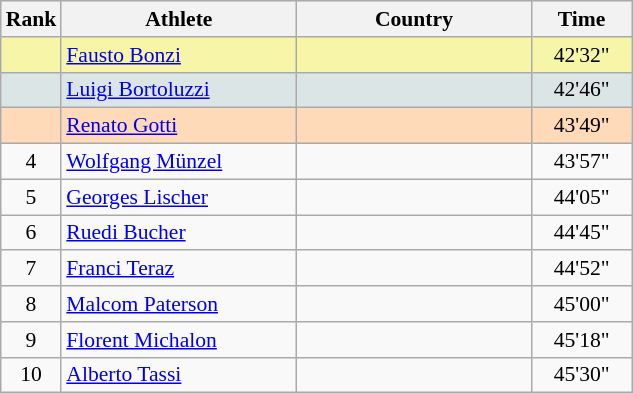<table class="wikitable" style="text-align:center; font-size: 90%; border: gray solid 1px;border-collapse:collapse;">
<tr bgcolor="#E4E4E4">
<th style="border-bottom:1px solid #AAAAAA" width=10>Rank</th>
<th style="border-bottom:1px solid #AAAAAA" width=150>Athlete</th>
<th style="border-bottom:1px solid #AAAAAA" width=150>Country</th>
<th style="border-bottom:1px solid #AAAAAA" width=60>Time</th>
</tr>
<tr bgcolor="#F7F6A8">
<td></td>
<td align=left><a href='#'>Fausto Bonzi</a></td>
<td align=left></td>
<td>42'32"</td>
</tr>
<tr bgcolor="#DCE5E5">
<td></td>
<td align=left><a href='#'>Luigi Bortoluzzi</a></td>
<td align=left></td>
<td>42'46"</td>
</tr>
<tr bgcolor="#FFDAB9">
<td></td>
<td align=left><a href='#'>Renato Gotti</a></td>
<td align=left></td>
<td>43'49"</td>
</tr>
<tr>
<td>4</td>
<td align=left><a href='#'>Wolfgang Münzel</a></td>
<td align=left></td>
<td>43'57"</td>
</tr>
<tr>
<td>5</td>
<td align=left><a href='#'>Georges Lischer</a></td>
<td align=left></td>
<td>44'05"</td>
</tr>
<tr>
<td>6</td>
<td align=left><a href='#'>Ruedi Bucher</a></td>
<td align=left></td>
<td>44'45"</td>
</tr>
<tr>
<td>7</td>
<td align=left><a href='#'>Franci Teraz</a></td>
<td align=left></td>
<td>44'52"</td>
</tr>
<tr>
<td>8</td>
<td align=left><a href='#'>Malcom Paterson</a></td>
<td align=left></td>
<td>45'00"</td>
</tr>
<tr>
<td>9</td>
<td align=left><a href='#'>Florent Michalon</a></td>
<td align=left></td>
<td>45'18"</td>
</tr>
<tr>
<td>10</td>
<td align=left><a href='#'>Alberto Tassi</a></td>
<td align=left></td>
<td>45'30"</td>
</tr>
</table>
